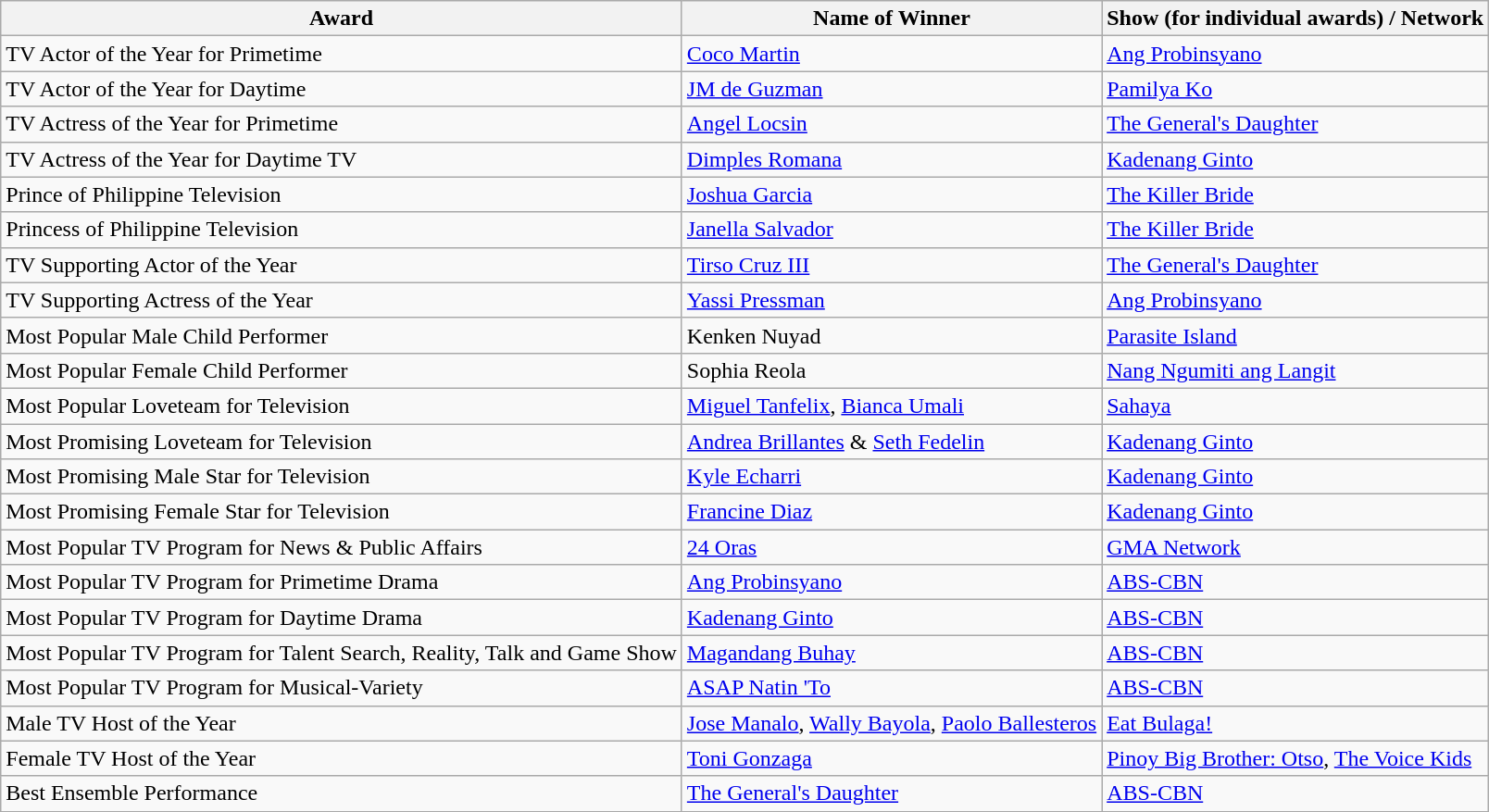<table class="wikitable"  style="text-align:left;">
<tr>
<th>Award</th>
<th>Name of Winner</th>
<th>Show (for individual awards) / Network</th>
</tr>
<tr>
<td>TV Actor of the Year for Primetime</td>
<td><a href='#'>Coco Martin</a></td>
<td><a href='#'>Ang Probinsyano</a></td>
</tr>
<tr>
<td>TV Actor of the Year for Daytime</td>
<td><a href='#'>JM de Guzman</a></td>
<td><a href='#'>Pamilya Ko</a></td>
</tr>
<tr>
<td>TV Actress of the Year for Primetime</td>
<td><a href='#'>Angel Locsin</a></td>
<td><a href='#'>The General's Daughter</a></td>
</tr>
<tr>
<td>TV Actress of the Year for Daytime TV</td>
<td><a href='#'>Dimples Romana</a></td>
<td><a href='#'>Kadenang Ginto</a></td>
</tr>
<tr>
<td>Prince of Philippine Television</td>
<td><a href='#'>Joshua Garcia</a></td>
<td><a href='#'>The Killer Bride</a></td>
</tr>
<tr>
<td>Princess of Philippine Television</td>
<td><a href='#'>Janella Salvador</a></td>
<td><a href='#'>The Killer Bride</a></td>
</tr>
<tr>
<td>TV Supporting Actor of the Year</td>
<td><a href='#'>Tirso Cruz III</a></td>
<td><a href='#'>The General's Daughter</a></td>
</tr>
<tr>
<td>TV Supporting Actress of the Year</td>
<td><a href='#'>Yassi Pressman</a></td>
<td><a href='#'>Ang Probinsyano</a></td>
</tr>
<tr>
<td>Most Popular Male Child Performer</td>
<td>Kenken Nuyad</td>
<td><a href='#'>Parasite Island</a></td>
</tr>
<tr>
<td>Most Popular Female Child Performer</td>
<td>Sophia Reola</td>
<td><a href='#'>Nang Ngumiti ang Langit</a></td>
</tr>
<tr>
<td>Most Popular Loveteam for Television</td>
<td><a href='#'>Miguel Tanfelix</a>, <a href='#'>Bianca Umali</a></td>
<td><a href='#'>Sahaya</a></td>
</tr>
<tr>
<td>Most Promising Loveteam for Television</td>
<td><a href='#'>Andrea Brillantes</a> & <a href='#'>Seth Fedelin</a></td>
<td><a href='#'>Kadenang Ginto</a></td>
</tr>
<tr>
<td>Most Promising Male Star for Television</td>
<td><a href='#'>Kyle Echarri</a></td>
<td><a href='#'>Kadenang Ginto</a></td>
</tr>
<tr>
<td>Most Promising Female Star for Television</td>
<td><a href='#'>Francine Diaz</a></td>
<td><a href='#'>Kadenang Ginto</a></td>
</tr>
<tr>
<td>Most Popular TV Program for News & Public Affairs</td>
<td><a href='#'>24 Oras</a></td>
<td><a href='#'>GMA Network</a></td>
</tr>
<tr>
<td>Most Popular TV Program for Primetime Drama</td>
<td><a href='#'>Ang Probinsyano</a></td>
<td><a href='#'>ABS-CBN</a></td>
</tr>
<tr>
<td>Most Popular TV Program for Daytime Drama</td>
<td><a href='#'>Kadenang Ginto</a></td>
<td><a href='#'>ABS-CBN</a></td>
</tr>
<tr>
<td>Most Popular TV Program for Talent Search, Reality, Talk and Game Show</td>
<td><a href='#'>Magandang Buhay</a></td>
<td><a href='#'>ABS-CBN</a></td>
</tr>
<tr>
<td>Most Popular TV Program for Musical-Variety</td>
<td><a href='#'>ASAP Natin 'To</a></td>
<td><a href='#'>ABS-CBN</a></td>
</tr>
<tr>
<td>Male TV Host of the Year</td>
<td><a href='#'>Jose Manalo</a>, <a href='#'>Wally Bayola</a>, <a href='#'>Paolo Ballesteros</a></td>
<td><a href='#'>Eat Bulaga!</a></td>
</tr>
<tr>
<td>Female TV Host of the Year</td>
<td><a href='#'>Toni Gonzaga</a></td>
<td><a href='#'>Pinoy Big Brother: Otso</a>, <a href='#'>The Voice Kids</a></td>
</tr>
<tr>
<td>Best Ensemble Performance</td>
<td><a href='#'>The General's Daughter</a></td>
<td><a href='#'>ABS-CBN</a></td>
</tr>
<tr>
</tr>
</table>
